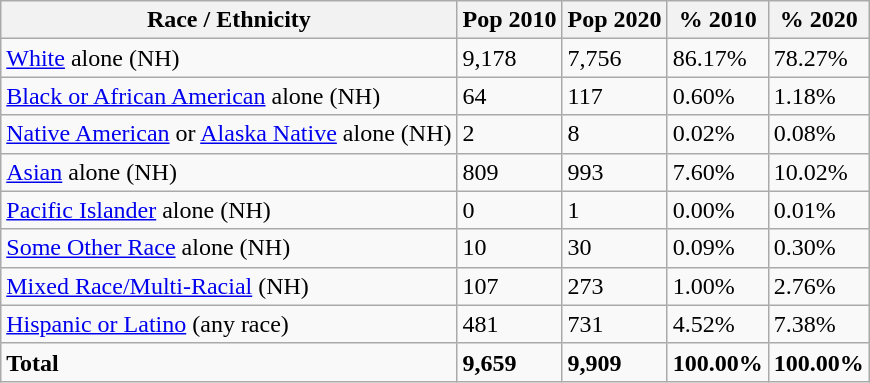<table class="wikitable">
<tr>
<th>Race / Ethnicity</th>
<th>Pop 2010</th>
<th>Pop 2020</th>
<th>% 2010</th>
<th>% 2020</th>
</tr>
<tr>
<td><a href='#'>White</a> alone (NH)</td>
<td>9,178</td>
<td>7,756</td>
<td>86.17%</td>
<td>78.27%</td>
</tr>
<tr>
<td><a href='#'>Black or African American</a> alone (NH)</td>
<td>64</td>
<td>117</td>
<td>0.60%</td>
<td>1.18%</td>
</tr>
<tr>
<td><a href='#'>Native American</a> or <a href='#'>Alaska Native</a> alone (NH)</td>
<td>2</td>
<td>8</td>
<td>0.02%</td>
<td>0.08%</td>
</tr>
<tr>
<td><a href='#'>Asian</a> alone (NH)</td>
<td>809</td>
<td>993</td>
<td>7.60%</td>
<td>10.02%</td>
</tr>
<tr>
<td><a href='#'>Pacific Islander</a> alone (NH)</td>
<td>0</td>
<td>1</td>
<td>0.00%</td>
<td>0.01%</td>
</tr>
<tr>
<td><a href='#'>Some Other Race</a> alone (NH)</td>
<td>10</td>
<td>30</td>
<td>0.09%</td>
<td>0.30%</td>
</tr>
<tr>
<td><a href='#'>Mixed Race/Multi-Racial</a> (NH)</td>
<td>107</td>
<td>273</td>
<td>1.00%</td>
<td>2.76%</td>
</tr>
<tr>
<td><a href='#'>Hispanic or Latino</a> (any race)</td>
<td>481</td>
<td>731</td>
<td>4.52%</td>
<td>7.38%</td>
</tr>
<tr>
<td><strong>Total</strong></td>
<td><strong>9,659</strong></td>
<td><strong>9,909</strong></td>
<td><strong>100.00%</strong></td>
<td><strong>100.00%</strong></td>
</tr>
</table>
